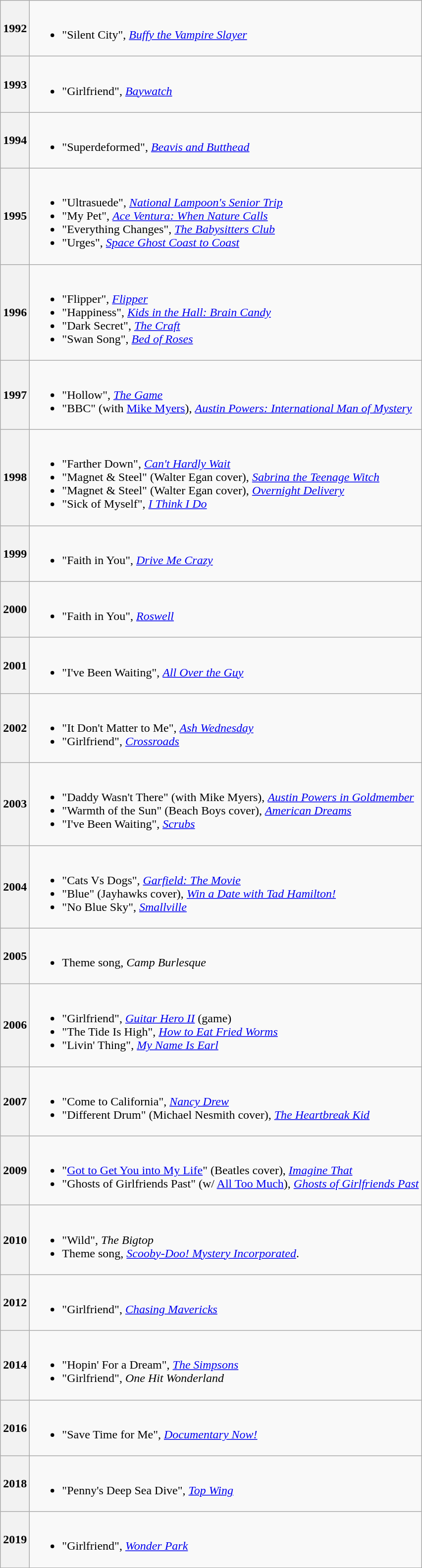<table class="wikitable">
<tr>
<th>1992</th>
<td><br><ul><li>"Silent City", <em><a href='#'>Buffy the Vampire Slayer</a></em></li></ul></td>
</tr>
<tr>
<th>1993</th>
<td><br><ul><li>"Girlfriend", <em><a href='#'>Baywatch</a></em></li></ul></td>
</tr>
<tr>
<th>1994</th>
<td><br><ul><li>"Superdeformed", <em><a href='#'>Beavis and Butthead</a></em></li></ul></td>
</tr>
<tr>
<th>1995</th>
<td><br><ul><li>"Ultrasuede", <em><a href='#'>National Lampoon's Senior Trip</a></em></li><li>"My Pet", <em><a href='#'>Ace Ventura: When Nature Calls</a></em></li><li>"Everything Changes", <em><a href='#'>The Babysitters Club</a></em></li><li>"Urges", <em><a href='#'>Space Ghost Coast to Coast</a></em></li></ul></td>
</tr>
<tr>
<th>1996</th>
<td><br><ul><li>"Flipper", <em><a href='#'>Flipper</a></em></li><li>"Happiness", <em><a href='#'>Kids in the Hall: Brain Candy</a></em></li><li>"Dark Secret", <em><a href='#'>The Craft</a></em></li><li>"Swan Song", <em><a href='#'>Bed of Roses</a></em></li></ul></td>
</tr>
<tr>
<th>1997</th>
<td><br><ul><li>"Hollow", <em><a href='#'>The Game</a></em></li><li>"BBC" (with <a href='#'>Mike Myers</a>), <em><a href='#'>Austin Powers: International Man of Mystery</a></em></li></ul></td>
</tr>
<tr>
<th>1998</th>
<td><br><ul><li>"Farther Down", <em><a href='#'>Can't Hardly Wait</a></em></li><li>"Magnet & Steel" (Walter Egan cover), <em><a href='#'>Sabrina the Teenage Witch</a></em></li><li>"Magnet & Steel" (Walter Egan cover), <em><a href='#'>Overnight Delivery</a></em></li><li>"Sick of Myself", <em><a href='#'>I Think I Do</a></em></li></ul></td>
</tr>
<tr>
<th>1999</th>
<td><br><ul><li>"Faith in You", <em><a href='#'>Drive Me Crazy</a></em></li></ul></td>
</tr>
<tr>
<th>2000</th>
<td><br><ul><li>"Faith in You", <em><a href='#'>Roswell</a></em></li></ul></td>
</tr>
<tr>
<th>2001</th>
<td><br><ul><li>"I've Been Waiting", <em><a href='#'>All Over the Guy</a></em></li></ul></td>
</tr>
<tr>
<th>2002</th>
<td><br><ul><li>"It Don't Matter to Me", <em><a href='#'>Ash Wednesday</a></em></li><li>"Girlfriend", <em><a href='#'>Crossroads</a></em></li></ul></td>
</tr>
<tr>
<th>2003</th>
<td><br><ul><li>"Daddy Wasn't There" (with Mike Myers), <em><a href='#'>Austin Powers in Goldmember</a></em></li><li>"Warmth of the Sun" (Beach Boys cover), <em><a href='#'>American Dreams</a></em></li><li>"I've Been Waiting", <em><a href='#'>Scrubs</a></em></li></ul></td>
</tr>
<tr>
<th>2004</th>
<td><br><ul><li>"Cats Vs Dogs", <em><a href='#'>Garfield: The Movie</a></em></li><li>"Blue" (Jayhawks cover), <em><a href='#'>Win a Date with Tad Hamilton!</a></em></li><li>"No Blue Sky", <em><a href='#'>Smallville</a></em></li></ul></td>
</tr>
<tr>
<th>2005</th>
<td><br><ul><li>Theme song, <em>Camp Burlesque</em></li></ul></td>
</tr>
<tr>
<th>2006</th>
<td><br><ul><li>"Girlfriend", <em><a href='#'>Guitar Hero II</a></em> (game)</li><li>"The Tide Is High", <em><a href='#'>How to Eat Fried Worms</a></em></li><li>"Livin' Thing", <em><a href='#'>My Name Is Earl</a></em></li></ul></td>
</tr>
<tr>
<th>2007</th>
<td><br><ul><li>"Come to California", <em><a href='#'>Nancy Drew</a></em></li><li>"Different Drum" (Michael Nesmith cover), <em><a href='#'>The Heartbreak Kid</a></em></li></ul></td>
</tr>
<tr>
<th>2009</th>
<td><br><ul><li>"<a href='#'>Got to Get You into My Life</a>" (Beatles cover), <em><a href='#'>Imagine That</a></em></li><li>"Ghosts of Girlfriends Past" (w/ <a href='#'>All Too Much</a>), <em><a href='#'>Ghosts of Girlfriends Past</a></em></li></ul></td>
</tr>
<tr>
<th>2010</th>
<td><br><ul><li>"Wild", <em>The Bigtop</em></li><li>Theme song, <em><a href='#'>Scooby-Doo! Mystery Incorporated</a></em>.</li></ul></td>
</tr>
<tr>
<th>2012</th>
<td><br><ul><li>"Girlfriend", <em><a href='#'>Chasing Mavericks</a></em></li></ul></td>
</tr>
<tr>
<th>2014</th>
<td><br><ul><li>"Hopin' For a Dream", <em><a href='#'>The Simpsons</a></em></li><li>"Girlfriend", <em>One Hit Wonderland</em></li></ul></td>
</tr>
<tr>
<th>2016</th>
<td><br><ul><li>"Save Time for Me", <em><a href='#'>Documentary Now!</a></em></li></ul></td>
</tr>
<tr>
<th>2018</th>
<td><br><ul><li>"Penny's Deep Sea Dive", <em><a href='#'>Top Wing</a></em></li></ul></td>
</tr>
<tr>
<th>2019</th>
<td><br><ul><li>"Girlfriend", <em><a href='#'>Wonder Park</a></em></li></ul></td>
</tr>
</table>
